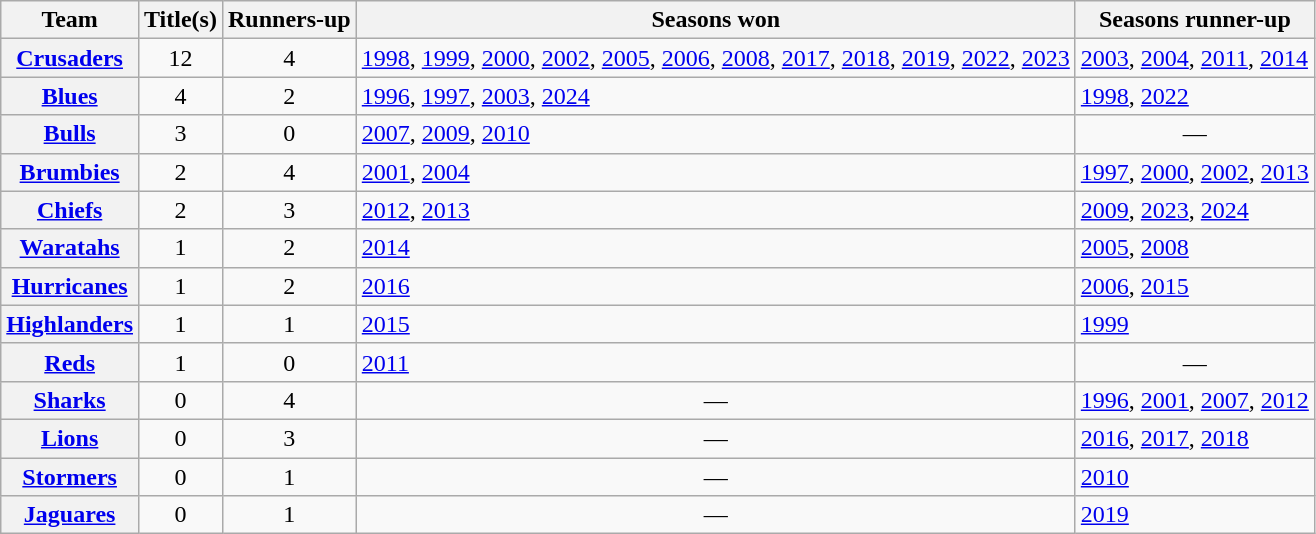<table class="wikitable sortable plainrowheaders">
<tr>
<th scope="col">Team</th>
<th scope="col">Title(s)</th>
<th scope="col">Runners-up</th>
<th scope="col">Seasons won</th>
<th scope="col">Seasons runner-up</th>
</tr>
<tr>
<th scope="row"> <a href='#'>Crusaders</a></th>
<td style="text-align:center;">12</td>
<td style="text-align:center;">4</td>
<td><a href='#'>1998</a>, <a href='#'>1999</a>, <a href='#'>2000</a>, <a href='#'>2002</a>, <a href='#'>2005</a>, <a href='#'>2006</a>, <a href='#'>2008</a>, <a href='#'>2017</a>, <a href='#'>2018</a>, <a href='#'>2019</a>, <a href='#'>2022</a>, <a href='#'>2023</a></td>
<td><a href='#'>2003</a>, <a href='#'>2004</a>, <a href='#'>2011</a>, <a href='#'>2014</a></td>
</tr>
<tr>
<th scope="row"> <a href='#'>Blues</a></th>
<td style="text-align:center;">4</td>
<td style="text-align:center;">2</td>
<td><a href='#'>1996</a>, <a href='#'>1997</a>, <a href='#'>2003</a>, <a href='#'>2024</a></td>
<td><a href='#'>1998</a>, <a href='#'>2022</a></td>
</tr>
<tr>
<th scope="row"> <a href='#'>Bulls</a></th>
<td style="text-align:center;">3</td>
<td style="text-align:center;">0</td>
<td><a href='#'>2007</a>, <a href='#'>2009</a>, <a href='#'>2010</a></td>
<td style="text-align:center;">—</td>
</tr>
<tr>
<th scope="row"> <a href='#'>Brumbies</a></th>
<td style="text-align:center;">2</td>
<td style="text-align:center;">4</td>
<td><a href='#'>2001</a>, <a href='#'>2004</a></td>
<td><a href='#'>1997</a>, <a href='#'>2000</a>, <a href='#'>2002</a>, <a href='#'>2013</a></td>
</tr>
<tr>
<th scope="row"> <a href='#'>Chiefs</a></th>
<td style="text-align:center;">2</td>
<td style="text-align:center;">3</td>
<td><a href='#'>2012</a>, <a href='#'>2013</a></td>
<td><a href='#'>2009</a>, <a href='#'>2023</a>, <a href='#'>2024</a></td>
</tr>
<tr>
<th scope="row"> <a href='#'>Waratahs</a></th>
<td style="text-align:center;">1</td>
<td style="text-align:center;">2</td>
<td><a href='#'>2014</a></td>
<td><a href='#'>2005</a>, <a href='#'>2008</a></td>
</tr>
<tr>
<th scope="row"> <a href='#'>Hurricanes</a></th>
<td style="text-align:center;">1</td>
<td style="text-align:center;">2</td>
<td><a href='#'>2016</a></td>
<td><a href='#'>2006</a>, <a href='#'>2015</a></td>
</tr>
<tr>
<th scope="row"> <a href='#'>Highlanders</a></th>
<td style="text-align:center;">1</td>
<td style="text-align:center;">1</td>
<td><a href='#'>2015</a></td>
<td><a href='#'>1999</a></td>
</tr>
<tr>
<th scope="row"> <a href='#'>Reds</a></th>
<td style="text-align:center;">1</td>
<td style="text-align:center;">0</td>
<td><a href='#'>2011</a></td>
<td style="text-align:center;">—</td>
</tr>
<tr>
<th scope="row"> <a href='#'>Sharks</a></th>
<td style="text-align:center;">0</td>
<td style="text-align:center;">4</td>
<td style="text-align:center;">—</td>
<td><a href='#'>1996</a>, <a href='#'>2001</a>, <a href='#'>2007</a>, <a href='#'>2012</a></td>
</tr>
<tr>
<th scope="row"> <a href='#'>Lions</a></th>
<td style="text-align:center;">0</td>
<td style="text-align:center;">3</td>
<td style="text-align:center;">—</td>
<td><a href='#'>2016</a>, <a href='#'>2017</a>, <a href='#'>2018</a></td>
</tr>
<tr>
<th scope="row"> <a href='#'>Stormers</a></th>
<td style="text-align:center;">0</td>
<td style="text-align:center;">1</td>
<td style="text-align:center;">—</td>
<td><a href='#'>2010</a></td>
</tr>
<tr>
<th scope="row"> <a href='#'>Jaguares</a></th>
<td style="text-align:center;">0</td>
<td style="text-align:center;">1</td>
<td style="text-align:center;">—</td>
<td><a href='#'>2019</a></td>
</tr>
</table>
